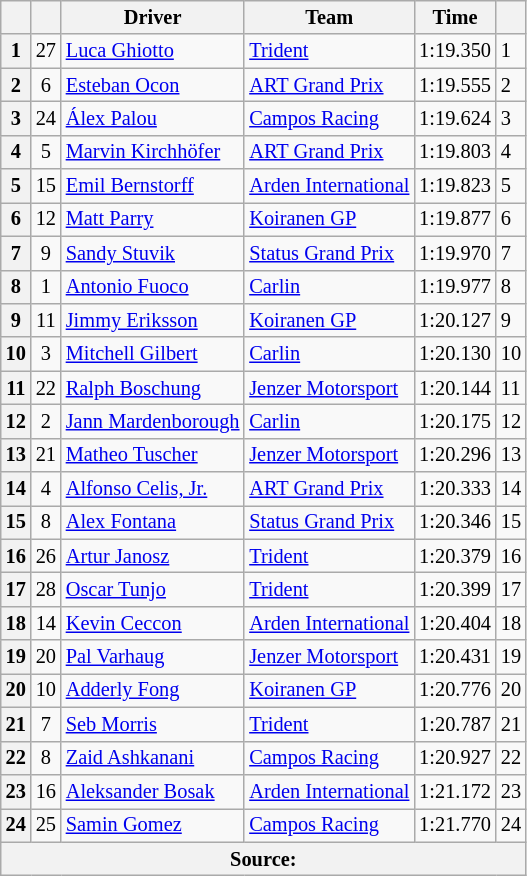<table class="wikitable" style="font-size:85%">
<tr>
<th></th>
<th></th>
<th>Driver</th>
<th>Team</th>
<th>Time</th>
<th></th>
</tr>
<tr>
<th>1</th>
<td align="center">27</td>
<td> <a href='#'>Luca Ghiotto</a></td>
<td><a href='#'>Trident</a></td>
<td>1:19.350</td>
<td>1</td>
</tr>
<tr>
<th>2</th>
<td align="center">6</td>
<td> <a href='#'>Esteban Ocon</a></td>
<td><a href='#'>ART Grand Prix</a></td>
<td>1:19.555</td>
<td>2</td>
</tr>
<tr>
<th>3</th>
<td align="center">24</td>
<td> <a href='#'>Álex Palou</a></td>
<td><a href='#'>Campos Racing</a></td>
<td>1:19.624</td>
<td>3</td>
</tr>
<tr>
<th>4</th>
<td align="center">5</td>
<td> <a href='#'>Marvin Kirchhöfer</a></td>
<td><a href='#'>ART Grand Prix</a></td>
<td>1:19.803</td>
<td>4</td>
</tr>
<tr>
<th>5</th>
<td align="center">15</td>
<td> <a href='#'>Emil Bernstorff</a></td>
<td><a href='#'>Arden International</a></td>
<td>1:19.823</td>
<td>5</td>
</tr>
<tr>
<th>6</th>
<td align="center">12</td>
<td> <a href='#'>Matt Parry</a></td>
<td><a href='#'>Koiranen GP</a></td>
<td>1:19.877</td>
<td>6</td>
</tr>
<tr>
<th>7</th>
<td align="center">9</td>
<td> <a href='#'>Sandy Stuvik</a></td>
<td><a href='#'>Status Grand Prix</a></td>
<td>1:19.970</td>
<td>7</td>
</tr>
<tr>
<th>8</th>
<td align="center">1</td>
<td> <a href='#'>Antonio Fuoco</a></td>
<td><a href='#'>Carlin</a></td>
<td>1:19.977</td>
<td>8</td>
</tr>
<tr>
<th>9</th>
<td align="center">11</td>
<td> <a href='#'>Jimmy Eriksson</a></td>
<td><a href='#'>Koiranen GP</a></td>
<td>1:20.127</td>
<td>9</td>
</tr>
<tr>
<th>10</th>
<td align="center">3</td>
<td> <a href='#'>Mitchell Gilbert</a></td>
<td><a href='#'>Carlin</a></td>
<td>1:20.130</td>
<td>10</td>
</tr>
<tr>
<th>11</th>
<td align="center">22</td>
<td> <a href='#'>Ralph Boschung</a></td>
<td><a href='#'>Jenzer Motorsport</a></td>
<td>1:20.144</td>
<td>11</td>
</tr>
<tr>
<th>12</th>
<td align="center">2</td>
<td> <a href='#'>Jann Mardenborough</a></td>
<td><a href='#'>Carlin</a></td>
<td>1:20.175</td>
<td>12</td>
</tr>
<tr>
<th>13</th>
<td align="center">21</td>
<td> <a href='#'>Matheo Tuscher</a></td>
<td><a href='#'>Jenzer Motorsport</a></td>
<td>1:20.296</td>
<td>13</td>
</tr>
<tr>
<th>14</th>
<td align="center">4</td>
<td> <a href='#'>Alfonso Celis, Jr.</a></td>
<td><a href='#'>ART Grand Prix</a></td>
<td>1:20.333</td>
<td>14</td>
</tr>
<tr>
<th>15</th>
<td align="center">8</td>
<td> <a href='#'>Alex Fontana</a></td>
<td><a href='#'>Status Grand Prix</a></td>
<td>1:20.346</td>
<td>15</td>
</tr>
<tr>
<th>16</th>
<td align="center">26</td>
<td> <a href='#'>Artur Janosz</a></td>
<td><a href='#'>Trident</a></td>
<td>1:20.379</td>
<td>16</td>
</tr>
<tr>
<th>17</th>
<td align="center">28</td>
<td> <a href='#'>Oscar Tunjo</a></td>
<td><a href='#'>Trident</a></td>
<td>1:20.399</td>
<td>17</td>
</tr>
<tr>
<th>18</th>
<td align="center">14</td>
<td> <a href='#'>Kevin Ceccon</a></td>
<td><a href='#'>Arden International</a></td>
<td>1:20.404</td>
<td>18</td>
</tr>
<tr>
<th>19</th>
<td align="center">20</td>
<td> <a href='#'>Pal Varhaug</a></td>
<td><a href='#'>Jenzer Motorsport</a></td>
<td>1:20.431</td>
<td>19</td>
</tr>
<tr>
<th>20</th>
<td align="center">10</td>
<td> <a href='#'>Adderly Fong</a></td>
<td><a href='#'>Koiranen GP</a></td>
<td>1:20.776</td>
<td>20</td>
</tr>
<tr>
<th>21</th>
<td align="center">7</td>
<td> <a href='#'>Seb Morris</a></td>
<td><a href='#'>Trident</a></td>
<td>1:20.787</td>
<td>21</td>
</tr>
<tr>
<th>22</th>
<td align="center">8</td>
<td> <a href='#'>Zaid Ashkanani</a></td>
<td><a href='#'>Campos Racing</a></td>
<td>1:20.927</td>
<td>22</td>
</tr>
<tr>
<th>23</th>
<td align="center">16</td>
<td> <a href='#'>Aleksander Bosak</a></td>
<td><a href='#'>Arden International</a></td>
<td>1:21.172</td>
<td>23</td>
</tr>
<tr>
<th>24</th>
<td align="center">25</td>
<td> <a href='#'>Samin Gomez</a></td>
<td><a href='#'>Campos Racing</a></td>
<td>1:21.770</td>
<td>24</td>
</tr>
<tr>
<th colspan="6">Source:</th>
</tr>
</table>
